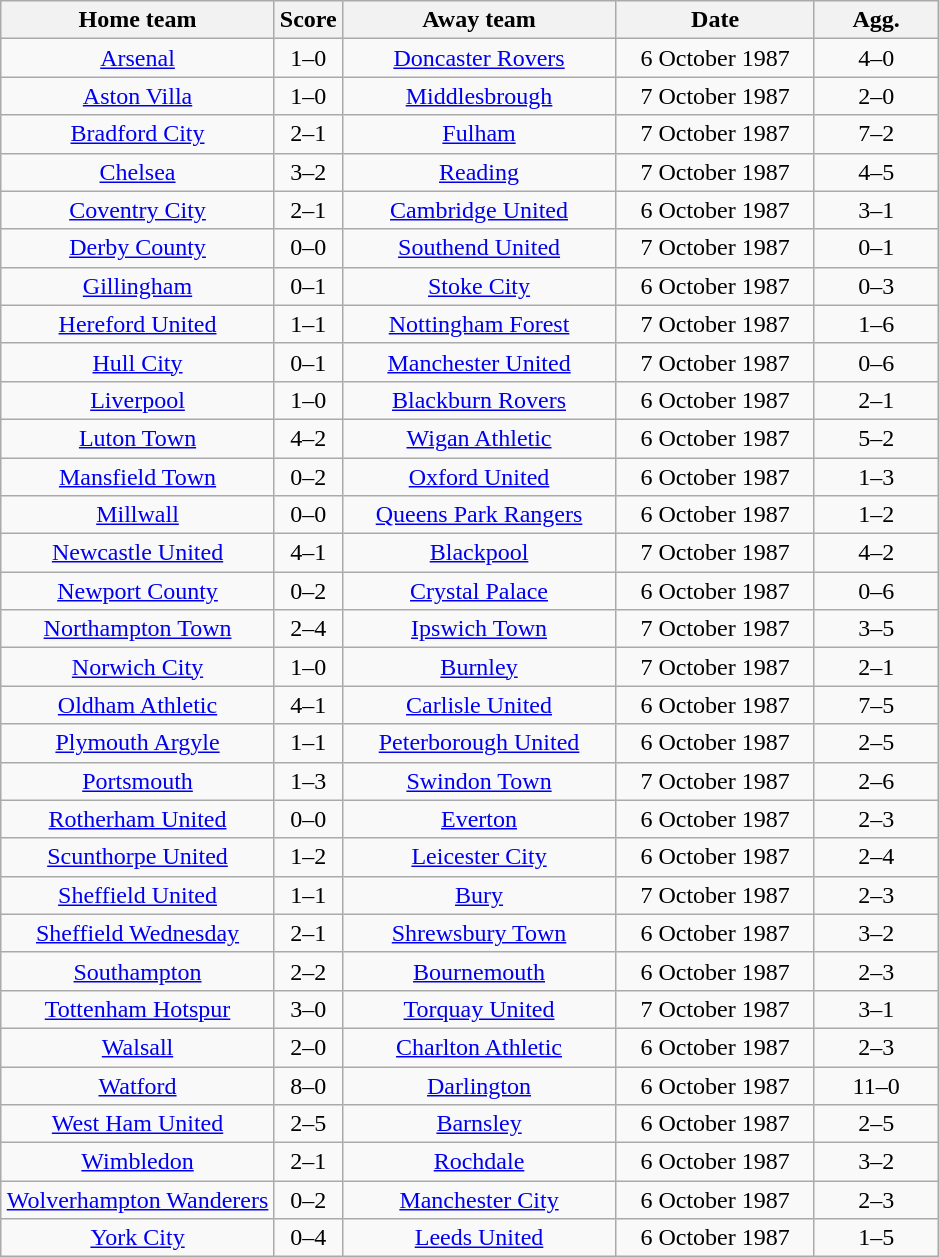<table class="wikitable" style="text-align:center">
<tr>
<th width=175>Home team</th>
<th width=20>Score</th>
<th width=175>Away team</th>
<th width=125>Date</th>
<th width=75>Agg.</th>
</tr>
<tr>
<td><a href='#'>Arsenal</a></td>
<td>1–0</td>
<td><a href='#'>Doncaster Rovers</a></td>
<td>6 October 1987</td>
<td>4–0</td>
</tr>
<tr>
<td><a href='#'>Aston Villa</a></td>
<td>1–0</td>
<td><a href='#'>Middlesbrough</a></td>
<td>7 October 1987</td>
<td>2–0</td>
</tr>
<tr>
<td><a href='#'>Bradford City</a></td>
<td>2–1</td>
<td><a href='#'>Fulham</a></td>
<td>7 October 1987</td>
<td>7–2</td>
</tr>
<tr>
<td><a href='#'>Chelsea</a></td>
<td>3–2</td>
<td><a href='#'>Reading</a></td>
<td>7 October 1987</td>
<td>4–5</td>
</tr>
<tr>
<td><a href='#'>Coventry City</a></td>
<td>2–1</td>
<td><a href='#'>Cambridge United</a></td>
<td>6 October 1987</td>
<td>3–1</td>
</tr>
<tr>
<td><a href='#'>Derby County</a></td>
<td>0–0</td>
<td><a href='#'>Southend United</a></td>
<td>7 October 1987</td>
<td>0–1</td>
</tr>
<tr>
<td><a href='#'>Gillingham</a></td>
<td>0–1</td>
<td><a href='#'>Stoke City</a></td>
<td>6 October 1987</td>
<td>0–3</td>
</tr>
<tr>
<td><a href='#'>Hereford United</a></td>
<td>1–1</td>
<td><a href='#'>Nottingham Forest</a></td>
<td>7 October 1987</td>
<td>1–6</td>
</tr>
<tr>
<td><a href='#'>Hull City</a></td>
<td>0–1</td>
<td><a href='#'>Manchester United</a></td>
<td>7 October 1987</td>
<td>0–6</td>
</tr>
<tr>
<td><a href='#'>Liverpool</a></td>
<td>1–0</td>
<td><a href='#'>Blackburn Rovers</a></td>
<td>6 October 1987</td>
<td>2–1</td>
</tr>
<tr>
<td><a href='#'>Luton Town</a></td>
<td>4–2</td>
<td><a href='#'>Wigan Athletic</a></td>
<td>6 October 1987</td>
<td>5–2</td>
</tr>
<tr>
<td><a href='#'>Mansfield Town</a></td>
<td>0–2</td>
<td><a href='#'>Oxford United</a></td>
<td>6 October 1987</td>
<td>1–3</td>
</tr>
<tr>
<td><a href='#'>Millwall</a></td>
<td>0–0</td>
<td><a href='#'>Queens Park Rangers</a></td>
<td>6 October 1987</td>
<td>1–2</td>
</tr>
<tr>
<td><a href='#'>Newcastle United</a></td>
<td>4–1</td>
<td><a href='#'>Blackpool</a></td>
<td>7 October 1987</td>
<td>4–2</td>
</tr>
<tr>
<td><a href='#'>Newport County</a></td>
<td>0–2</td>
<td><a href='#'>Crystal Palace</a></td>
<td>6 October 1987</td>
<td>0–6</td>
</tr>
<tr>
<td><a href='#'>Northampton Town</a></td>
<td>2–4</td>
<td><a href='#'>Ipswich Town</a></td>
<td>7 October 1987</td>
<td>3–5</td>
</tr>
<tr>
<td><a href='#'>Norwich City</a></td>
<td>1–0</td>
<td><a href='#'>Burnley</a></td>
<td>7 October 1987</td>
<td>2–1</td>
</tr>
<tr>
<td><a href='#'>Oldham Athletic</a></td>
<td>4–1</td>
<td><a href='#'>Carlisle United</a></td>
<td>6 October 1987</td>
<td>7–5</td>
</tr>
<tr>
<td><a href='#'>Plymouth Argyle</a></td>
<td>1–1</td>
<td><a href='#'>Peterborough United</a></td>
<td>6 October 1987</td>
<td>2–5</td>
</tr>
<tr>
<td><a href='#'>Portsmouth</a></td>
<td>1–3</td>
<td><a href='#'>Swindon Town</a></td>
<td>7 October 1987</td>
<td>2–6</td>
</tr>
<tr>
<td><a href='#'>Rotherham United</a></td>
<td>0–0</td>
<td><a href='#'>Everton</a></td>
<td>6 October 1987</td>
<td>2–3</td>
</tr>
<tr>
<td><a href='#'>Scunthorpe United</a></td>
<td>1–2</td>
<td><a href='#'>Leicester City</a></td>
<td>6 October 1987</td>
<td>2–4</td>
</tr>
<tr>
<td><a href='#'>Sheffield United</a></td>
<td>1–1</td>
<td><a href='#'>Bury</a></td>
<td>7 October 1987</td>
<td>2–3</td>
</tr>
<tr>
<td><a href='#'>Sheffield Wednesday</a></td>
<td>2–1</td>
<td><a href='#'>Shrewsbury Town</a></td>
<td>6 October 1987</td>
<td>3–2</td>
</tr>
<tr>
<td><a href='#'>Southampton</a></td>
<td>2–2</td>
<td><a href='#'>Bournemouth</a></td>
<td>6 October 1987</td>
<td>2–3</td>
</tr>
<tr>
<td><a href='#'>Tottenham Hotspur</a></td>
<td>3–0</td>
<td><a href='#'>Torquay United</a></td>
<td>7 October 1987</td>
<td>3–1</td>
</tr>
<tr>
<td><a href='#'>Walsall</a></td>
<td>2–0</td>
<td><a href='#'>Charlton Athletic</a></td>
<td>6 October 1987</td>
<td>2–3</td>
</tr>
<tr>
<td><a href='#'>Watford</a></td>
<td>8–0</td>
<td><a href='#'>Darlington</a></td>
<td>6 October 1987</td>
<td>11–0</td>
</tr>
<tr>
<td><a href='#'>West Ham United</a></td>
<td>2–5</td>
<td><a href='#'>Barnsley</a></td>
<td>6 October 1987</td>
<td>2–5</td>
</tr>
<tr>
<td><a href='#'>Wimbledon</a></td>
<td>2–1</td>
<td><a href='#'>Rochdale</a></td>
<td>6 October 1987</td>
<td>3–2</td>
</tr>
<tr>
<td><a href='#'>Wolverhampton Wanderers</a></td>
<td>0–2</td>
<td><a href='#'>Manchester City</a></td>
<td>6 October 1987</td>
<td>2–3</td>
</tr>
<tr>
<td><a href='#'>York City</a></td>
<td>0–4</td>
<td><a href='#'>Leeds United</a></td>
<td>6 October 1987</td>
<td>1–5</td>
</tr>
</table>
